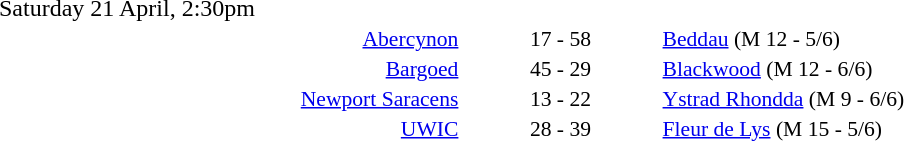<table style="width:70%;" cellspacing="1">
<tr>
<th width=35%></th>
<th width=15%></th>
<th></th>
</tr>
<tr>
<td>Saturday 21 April, 2:30pm</td>
</tr>
<tr style=font-size:90%>
<td align=right><a href='#'>Abercynon</a></td>
<td align=center>17 - 58</td>
<td><a href='#'>Beddau</a> (M 12 - 5/6)</td>
</tr>
<tr style=font-size:90%>
<td align=right><a href='#'>Bargoed</a></td>
<td align=center>45 - 29</td>
<td><a href='#'>Blackwood</a> (M 12 - 6/6)</td>
</tr>
<tr style=font-size:90%>
<td align=right><a href='#'>Newport Saracens</a></td>
<td align=center>13 - 22</td>
<td><a href='#'>Ystrad Rhondda</a> (M 9 - 6/6)</td>
</tr>
<tr style=font-size:90%>
<td align=right><a href='#'>UWIC</a></td>
<td align=center>28 - 39</td>
<td><a href='#'>Fleur de Lys</a> (M 15 - 5/6)</td>
</tr>
</table>
